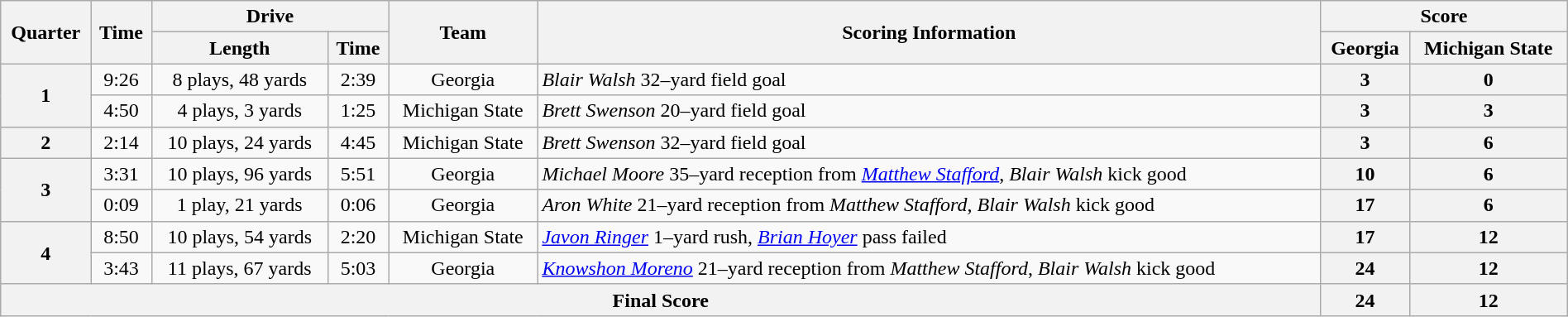<table class=wikitable style="text-align:center;" width=100%>
<tr>
<th rowspan=2>Quarter</th>
<th rowspan=2>Time</th>
<th colspan=2>Drive</th>
<th rowspan=2>Team</th>
<th rowspan=2>Scoring Information</th>
<th colspan=2>Score</th>
</tr>
<tr>
<th>Length</th>
<th>Time</th>
<th>Georgia</th>
<th>Michigan State</th>
</tr>
<tr>
<th rowspan=2>1</th>
<td>9:26</td>
<td>8 plays, 48 yards</td>
<td>2:39</td>
<td>Georgia</td>
<td align=left><em>Blair Walsh</em> 32–yard field goal</td>
<th>3</th>
<th>0</th>
</tr>
<tr>
<td>4:50</td>
<td>4 plays, 3 yards</td>
<td>1:25</td>
<td>Michigan State</td>
<td align=left><em>Brett Swenson</em> 20–yard field goal</td>
<th>3</th>
<th>3</th>
</tr>
<tr>
<th rowspan=1>2</th>
<td>2:14</td>
<td>10 plays, 24 yards</td>
<td>4:45</td>
<td>Michigan State</td>
<td align=left><em>Brett Swenson</em> 32–yard field goal</td>
<th>3</th>
<th>6</th>
</tr>
<tr>
<th rowspan=2>3</th>
<td>3:31</td>
<td>10 plays, 96 yards</td>
<td>5:51</td>
<td>Georgia</td>
<td align=left><em>Michael Moore</em> 35–yard reception from <em><a href='#'>Matthew Stafford</a></em>, <em>Blair Walsh</em> kick good</td>
<th>10</th>
<th>6</th>
</tr>
<tr>
<td>0:09</td>
<td>1 play, 21 yards</td>
<td>0:06</td>
<td>Georgia</td>
<td align=left><em>Aron White</em> 21–yard reception from <em>Matthew Stafford</em>, <em>Blair Walsh</em> kick good</td>
<th>17</th>
<th>6</th>
</tr>
<tr>
<th rowspan=2>4</th>
<td>8:50</td>
<td>10 plays, 54 yards</td>
<td>2:20</td>
<td>Michigan State</td>
<td align=left><em><a href='#'>Javon Ringer</a></em> 1–yard rush, <em><a href='#'>Brian Hoyer</a></em> pass failed</td>
<th>17</th>
<th>12</th>
</tr>
<tr>
<td>3:43</td>
<td>11 plays, 67 yards</td>
<td>5:03</td>
<td>Georgia</td>
<td align=left><em><a href='#'>Knowshon Moreno</a></em> 21–yard reception from <em>Matthew Stafford</em>, <em>Blair Walsh</em> kick good</td>
<th>24</th>
<th>12</th>
</tr>
<tr>
<th colspan=6>Final Score</th>
<th>24</th>
<th>12</th>
</tr>
</table>
